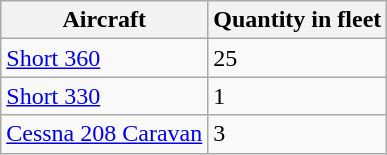<table class="wikitable">
<tr>
<th>Aircraft</th>
<th>Quantity in fleet</th>
</tr>
<tr>
<td><a href='#'>Short 360</a></td>
<td>25</td>
</tr>
<tr>
<td><a href='#'>Short 330</a></td>
<td>1</td>
</tr>
<tr>
<td><a href='#'>Cessna 208 Caravan</a></td>
<td>3</td>
</tr>
</table>
